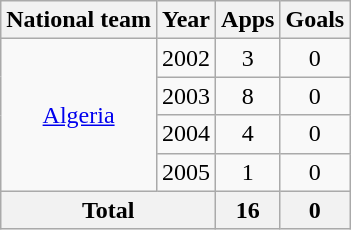<table class="wikitable" style="text-align:center">
<tr>
<th>National team</th>
<th>Year</th>
<th>Apps</th>
<th>Goals</th>
</tr>
<tr>
<td rowspan="4"><a href='#'>Algeria</a></td>
<td>2002</td>
<td>3</td>
<td>0</td>
</tr>
<tr>
<td>2003</td>
<td>8</td>
<td>0</td>
</tr>
<tr>
<td>2004</td>
<td>4</td>
<td>0</td>
</tr>
<tr>
<td>2005</td>
<td>1</td>
<td>0</td>
</tr>
<tr>
<th colspan="2">Total</th>
<th>16</th>
<th>0</th>
</tr>
</table>
